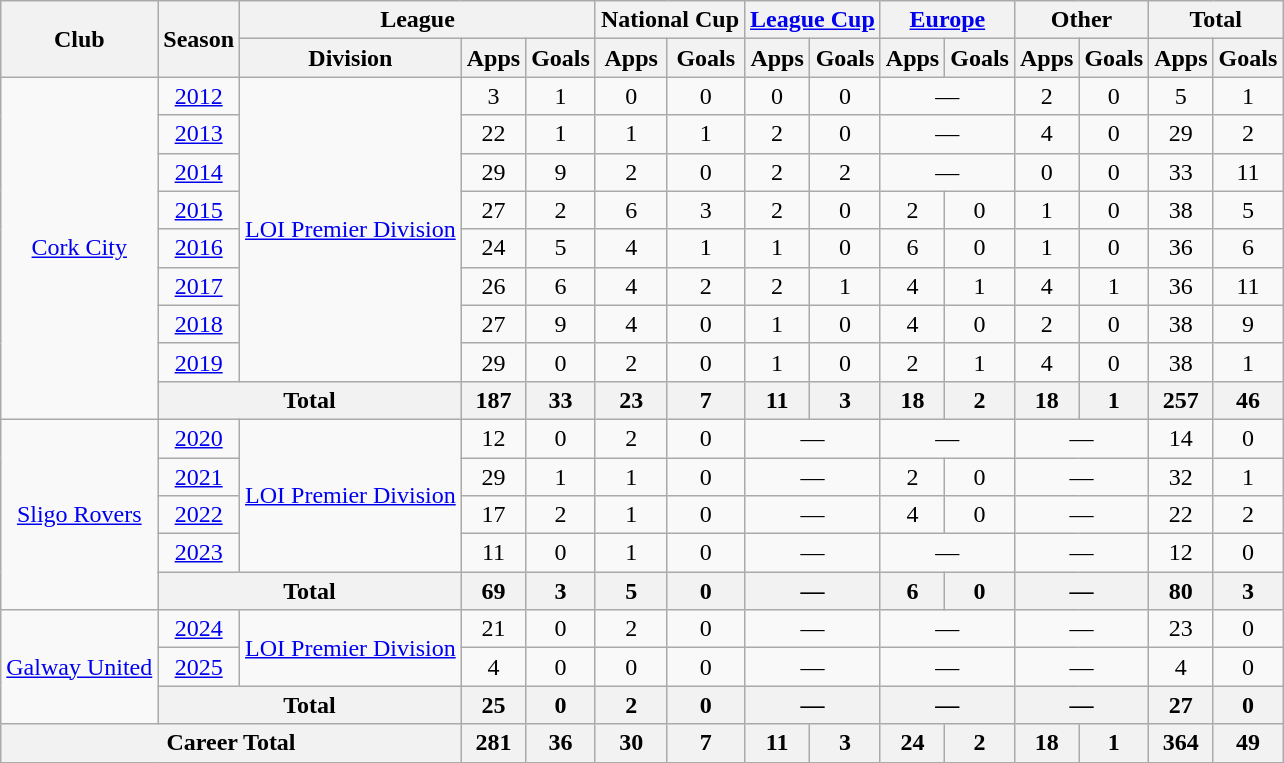<table class=wikitable style="text-align: center">
<tr>
<th rowspan=2>Club</th>
<th rowspan=2>Season</th>
<th colspan=3>League</th>
<th colspan=2>National Cup</th>
<th colspan=2><a href='#'>League Cup</a></th>
<th colspan=2><a href='#'>Europe</a></th>
<th colspan=2>Other</th>
<th colspan=2>Total</th>
</tr>
<tr>
<th>Division</th>
<th>Apps</th>
<th>Goals</th>
<th>Apps</th>
<th>Goals</th>
<th>Apps</th>
<th>Goals</th>
<th>Apps</th>
<th>Goals</th>
<th>Apps</th>
<th>Goals</th>
<th>Apps</th>
<th>Goals</th>
</tr>
<tr>
<td rowspan="9"><a href='#'>Cork City</a></td>
<td><a href='#'>2012</a></td>
<td rowspan="8"><a href='#'>LOI Premier Division</a></td>
<td>3</td>
<td>1</td>
<td>0</td>
<td>0</td>
<td>0</td>
<td>0</td>
<td colspan="2">—</td>
<td>2</td>
<td>0</td>
<td>5</td>
<td>1</td>
</tr>
<tr>
<td><a href='#'>2013</a></td>
<td>22</td>
<td>1</td>
<td>1</td>
<td>1</td>
<td>2</td>
<td>0</td>
<td colspan="2">—</td>
<td>4</td>
<td>0</td>
<td>29</td>
<td>2</td>
</tr>
<tr>
<td><a href='#'>2014</a></td>
<td>29</td>
<td>9</td>
<td>2</td>
<td>0</td>
<td>2</td>
<td>2</td>
<td colspan="2">—</td>
<td>0</td>
<td>0</td>
<td>33</td>
<td>11</td>
</tr>
<tr>
<td><a href='#'>2015</a></td>
<td>27</td>
<td>2</td>
<td>6</td>
<td>3</td>
<td>2</td>
<td>0</td>
<td>2</td>
<td>0</td>
<td>1</td>
<td>0</td>
<td>38</td>
<td>5</td>
</tr>
<tr>
<td><a href='#'>2016</a></td>
<td>24</td>
<td>5</td>
<td>4</td>
<td>1</td>
<td>1</td>
<td>0</td>
<td>6</td>
<td>0</td>
<td>1</td>
<td>0</td>
<td>36</td>
<td>6</td>
</tr>
<tr>
<td><a href='#'>2017</a></td>
<td>26</td>
<td>6</td>
<td>4</td>
<td>2</td>
<td>2</td>
<td>1</td>
<td>4</td>
<td>1</td>
<td>4</td>
<td>1</td>
<td>36</td>
<td>11</td>
</tr>
<tr>
<td><a href='#'>2018</a></td>
<td>27</td>
<td>9</td>
<td>4</td>
<td>0</td>
<td>1</td>
<td>0</td>
<td>4</td>
<td>0</td>
<td>2</td>
<td>0</td>
<td>38</td>
<td>9</td>
</tr>
<tr>
<td><a href='#'>2019</a></td>
<td>29</td>
<td>0</td>
<td>2</td>
<td>0</td>
<td>1</td>
<td>0</td>
<td>2</td>
<td>1</td>
<td>4</td>
<td>0</td>
<td>38</td>
<td>1</td>
</tr>
<tr>
<th colspan="2">Total</th>
<th>187</th>
<th>33</th>
<th>23</th>
<th>7</th>
<th>11</th>
<th>3</th>
<th>18</th>
<th>2</th>
<th>18</th>
<th>1</th>
<th>257</th>
<th>46</th>
</tr>
<tr>
<td rowspan="5"><a href='#'>Sligo Rovers</a></td>
<td><a href='#'>2020</a></td>
<td rowspan="4"><a href='#'>LOI Premier Division</a></td>
<td>12</td>
<td>0</td>
<td>2</td>
<td>0</td>
<td colspan="2">—</td>
<td colspan="2">—</td>
<td colspan="2">—</td>
<td>14</td>
<td>0</td>
</tr>
<tr>
<td><a href='#'>2021</a></td>
<td>29</td>
<td>1</td>
<td>1</td>
<td>0</td>
<td colspan="2">—</td>
<td>2</td>
<td>0</td>
<td colspan="2">—</td>
<td>32</td>
<td>1</td>
</tr>
<tr>
<td><a href='#'>2022</a></td>
<td>17</td>
<td>2</td>
<td>1</td>
<td>0</td>
<td colspan="2">—</td>
<td>4</td>
<td>0</td>
<td colspan="2">—</td>
<td>22</td>
<td>2</td>
</tr>
<tr>
<td><a href='#'>2023</a></td>
<td>11</td>
<td>0</td>
<td>1</td>
<td>0</td>
<td colspan="2">—</td>
<td colspan="2">—</td>
<td colspan="2">—</td>
<td>12</td>
<td>0</td>
</tr>
<tr>
<th colspan="2">Total</th>
<th>69</th>
<th>3</th>
<th>5</th>
<th>0</th>
<th colspan="2">—</th>
<th>6</th>
<th>0</th>
<th colspan="2">—</th>
<th>80</th>
<th>3</th>
</tr>
<tr>
<td rowspan="3"><a href='#'>Galway United</a></td>
<td><a href='#'>2024</a></td>
<td rowspan="2"><a href='#'>LOI Premier Division</a></td>
<td>21</td>
<td>0</td>
<td>2</td>
<td>0</td>
<td colspan="2">—</td>
<td colspan="2">—</td>
<td colspan="2">—</td>
<td>23</td>
<td>0</td>
</tr>
<tr>
<td><a href='#'>2025</a></td>
<td>4</td>
<td>0</td>
<td>0</td>
<td>0</td>
<td colspan="2">—</td>
<td colspan="2">—</td>
<td colspan="2">—</td>
<td>4</td>
<td>0</td>
</tr>
<tr>
<th colspan="2">Total</th>
<th>25</th>
<th>0</th>
<th>2</th>
<th>0</th>
<th colspan="2">—</th>
<th colspan="2">—</th>
<th colspan="2">—</th>
<th>27</th>
<th>0</th>
</tr>
<tr>
<th colspan="3">Career Total</th>
<th>281</th>
<th>36</th>
<th>30</th>
<th>7</th>
<th>11</th>
<th>3</th>
<th>24</th>
<th>2</th>
<th>18</th>
<th>1</th>
<th>364</th>
<th>49</th>
</tr>
</table>
